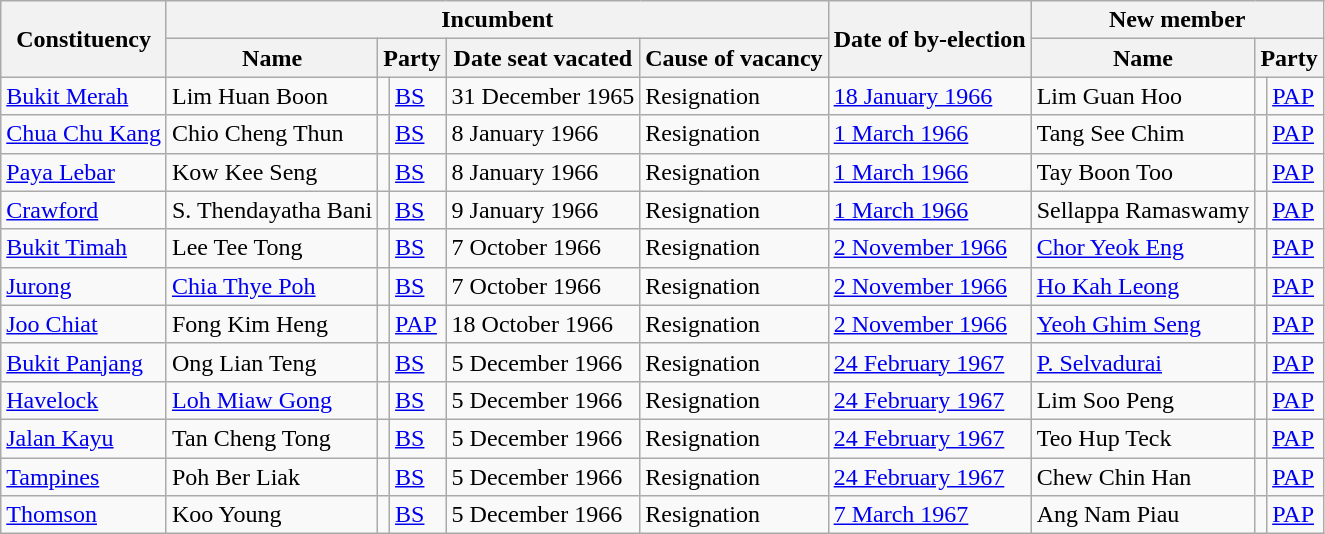<table class="wikitable" border="1">
<tr>
<th rowspan="2">Constituency</th>
<th colspan="5">Incumbent</th>
<th rowspan="2">Date of by-election</th>
<th colspan="3">New member</th>
</tr>
<tr>
<th>Name</th>
<th colspan="2">Party</th>
<th>Date seat vacated</th>
<th>Cause of vacancy</th>
<th>Name</th>
<th colspan="2">Party</th>
</tr>
<tr>
<td><a href='#'>Bukit Merah</a></td>
<td>Lim Huan Boon</td>
<td></td>
<td><a href='#'>BS</a></td>
<td>31 December 1965</td>
<td>Resignation</td>
<td><a href='#'>18 January 1966</a></td>
<td>Lim Guan Hoo</td>
<td></td>
<td><a href='#'>PAP</a></td>
</tr>
<tr>
<td><a href='#'>Chua Chu Kang</a></td>
<td>Chio Cheng Thun</td>
<td></td>
<td><a href='#'>BS</a></td>
<td>8 January 1966</td>
<td>Resignation</td>
<td><a href='#'>1 March 1966</a></td>
<td>Tang See Chim</td>
<td></td>
<td><a href='#'>PAP</a></td>
</tr>
<tr>
<td><a href='#'>Paya Lebar</a></td>
<td>Kow Kee Seng</td>
<td></td>
<td><a href='#'>BS</a></td>
<td>8 January 1966</td>
<td>Resignation</td>
<td><a href='#'>1 March 1966</a></td>
<td>Tay Boon Too</td>
<td></td>
<td><a href='#'>PAP</a></td>
</tr>
<tr>
<td><a href='#'>Crawford</a></td>
<td>S. Thendayatha Bani</td>
<td></td>
<td><a href='#'>BS</a></td>
<td>9 January 1966</td>
<td>Resignation</td>
<td><a href='#'>1 March 1966</a></td>
<td>Sellappa Ramaswamy</td>
<td></td>
<td><a href='#'>PAP</a></td>
</tr>
<tr>
<td><a href='#'>Bukit Timah</a></td>
<td>Lee Tee Tong</td>
<td></td>
<td><a href='#'>BS</a></td>
<td>7 October 1966</td>
<td>Resignation</td>
<td><a href='#'>2 November 1966</a></td>
<td><a href='#'>Chor Yeok Eng</a></td>
<td></td>
<td><a href='#'>PAP</a></td>
</tr>
<tr>
<td><a href='#'>Jurong</a></td>
<td><a href='#'>Chia Thye Poh</a></td>
<td></td>
<td><a href='#'>BS</a></td>
<td>7 October 1966</td>
<td>Resignation</td>
<td><a href='#'>2 November 1966</a></td>
<td><a href='#'>Ho Kah Leong</a></td>
<td></td>
<td><a href='#'>PAP</a></td>
</tr>
<tr>
<td><a href='#'>Joo Chiat</a></td>
<td>Fong Kim Heng</td>
<td></td>
<td><a href='#'>PAP</a></td>
<td>18 October 1966</td>
<td>Resignation</td>
<td><a href='#'>2 November 1966</a></td>
<td><a href='#'>Yeoh Ghim Seng</a></td>
<td></td>
<td><a href='#'>PAP</a></td>
</tr>
<tr>
<td><a href='#'>Bukit Panjang</a></td>
<td>Ong Lian Teng</td>
<td></td>
<td><a href='#'>BS</a></td>
<td>5 December 1966</td>
<td>Resignation</td>
<td><a href='#'>24 February 1967</a></td>
<td><a href='#'>P. Selvadurai</a></td>
<td></td>
<td><a href='#'>PAP</a></td>
</tr>
<tr>
<td><a href='#'>Havelock</a></td>
<td><a href='#'>Loh Miaw Gong</a></td>
<td></td>
<td><a href='#'>BS</a></td>
<td>5 December 1966</td>
<td>Resignation</td>
<td><a href='#'>24 February 1967</a></td>
<td>Lim Soo Peng</td>
<td></td>
<td><a href='#'>PAP</a></td>
</tr>
<tr>
<td><a href='#'>Jalan Kayu</a></td>
<td>Tan Cheng Tong</td>
<td></td>
<td><a href='#'>BS</a></td>
<td>5 December 1966</td>
<td>Resignation</td>
<td><a href='#'>24 February 1967</a></td>
<td>Teo Hup Teck</td>
<td></td>
<td><a href='#'>PAP</a></td>
</tr>
<tr>
<td><a href='#'>Tampines</a></td>
<td>Poh Ber Liak</td>
<td></td>
<td><a href='#'>BS</a></td>
<td>5 December 1966</td>
<td>Resignation</td>
<td><a href='#'>24 February 1967</a></td>
<td>Chew Chin Han</td>
<td></td>
<td><a href='#'>PAP</a></td>
</tr>
<tr>
<td><a href='#'>Thomson</a></td>
<td>Koo Young</td>
<td></td>
<td><a href='#'>BS</a></td>
<td>5 December 1966</td>
<td>Resignation</td>
<td><a href='#'>7 March 1967</a></td>
<td>Ang Nam Piau</td>
<td></td>
<td><a href='#'>PAP</a></td>
</tr>
</table>
